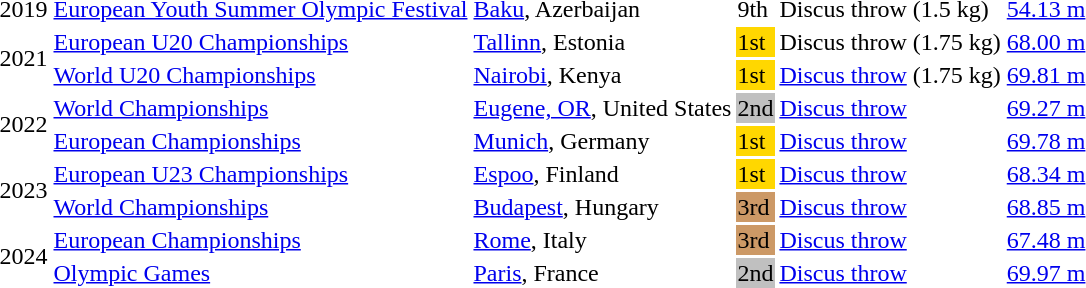<table>
<tr>
<td>2019</td>
<td><a href='#'>European Youth Summer Olympic Festival</a></td>
<td><a href='#'>Baku</a>, Azerbaijan</td>
<td>9th</td>
<td>Discus throw (1.5 kg)</td>
<td><a href='#'>54.13 m</a></td>
</tr>
<tr>
<td rowspan=2>2021</td>
<td><a href='#'>European U20 Championships</a></td>
<td><a href='#'>Tallinn</a>, Estonia</td>
<td bgcolor=gold>1st</td>
<td>Discus throw (1.75 kg)</td>
<td><a href='#'>68.00 m</a></td>
</tr>
<tr>
<td><a href='#'>World U20 Championships</a></td>
<td><a href='#'>Nairobi</a>, Kenya</td>
<td bgcolor=gold>1st</td>
<td><a href='#'>Discus throw</a> (1.75 kg)</td>
<td><a href='#'>69.81 m</a></td>
</tr>
<tr>
<td rowspan=2>2022</td>
<td><a href='#'>World Championships</a></td>
<td><a href='#'>Eugene, OR</a>, United States</td>
<td bgcolor=silver>2nd</td>
<td><a href='#'>Discus throw</a></td>
<td><a href='#'>69.27 m</a></td>
</tr>
<tr>
<td><a href='#'>European Championships</a></td>
<td><a href='#'>Munich</a>, Germany</td>
<td bgcolor=gold>1st</td>
<td><a href='#'>Discus throw</a></td>
<td><a href='#'>69.78 m</a> <strong></strong></td>
</tr>
<tr>
<td rowspan=2>2023</td>
<td><a href='#'>European U23 Championships</a></td>
<td><a href='#'>Espoo</a>, Finland</td>
<td bgcolor=gold>1st</td>
<td><a href='#'>Discus throw</a></td>
<td><a href='#'>68.34 m</a> <strong></strong></td>
</tr>
<tr>
<td><a href='#'>World Championships</a></td>
<td><a href='#'>Budapest</a>, Hungary</td>
<td bgcolor=cc9966>3rd</td>
<td><a href='#'>Discus throw</a></td>
<td><a href='#'>68.85 m</a></td>
</tr>
<tr>
<td rowspan=2>2024</td>
<td><a href='#'>European Championships</a></td>
<td><a href='#'>Rome</a>, Italy</td>
<td bgcolor=cc9966>3rd</td>
<td><a href='#'>Discus throw</a></td>
<td><a href='#'>67.48 m</a></td>
</tr>
<tr>
<td><a href='#'>Olympic Games</a></td>
<td><a href='#'>Paris</a>, France</td>
<td bgcolor=silver>2nd</td>
<td><a href='#'>Discus throw</a></td>
<td><a href='#'>69.97 m</a></td>
</tr>
</table>
